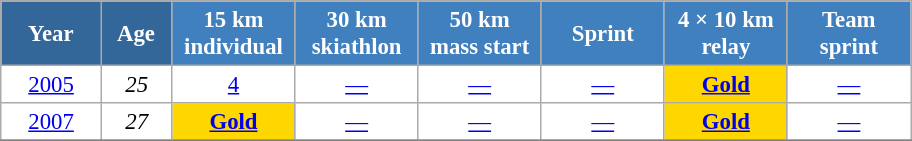<table class="wikitable" style="font-size:95%; text-align:center; border:grey solid 1px; border-collapse:collapse; background:#ffffff;">
<tr>
<th style="background-color:#369; color:white; width:60px;"> Year </th>
<th style="background-color:#369; color:white; width:40px;"> Age </th>
<th style="background-color:#4180be; color:white; width:75px;"> 15 km <br> individual </th>
<th style="background-color:#4180be; color:white; width:75px;"> 30 km <br> skiathlon </th>
<th style="background-color:#4180be; color:white; width:75px;"> 50 km <br> mass start </th>
<th style="background-color:#4180be; color:white; width:75px;"> Sprint </th>
<th style="background-color:#4180be; color:white; width:75px;"> 4 × 10 km <br> relay </th>
<th style="background-color:#4180be; color:white; width:75px;"> Team <br> sprint </th>
</tr>
<tr>
<td><a href='#'>2005</a></td>
<td><em>25</em></td>
<td><a href='#'>4</a></td>
<td><a href='#'>—</a></td>
<td><a href='#'>—</a></td>
<td><a href='#'>—</a></td>
<td style="background:gold;"><a href='#'><strong>Gold</strong></a></td>
<td><a href='#'>—</a></td>
</tr>
<tr>
<td><a href='#'>2007</a></td>
<td><em>27</em></td>
<td style="background:gold;"><a href='#'><strong>Gold</strong></a></td>
<td><a href='#'>—</a></td>
<td><a href='#'>—</a></td>
<td><a href='#'>—</a></td>
<td style="background:gold;"><a href='#'><strong>Gold</strong></a></td>
<td><a href='#'>—</a></td>
</tr>
<tr>
</tr>
</table>
